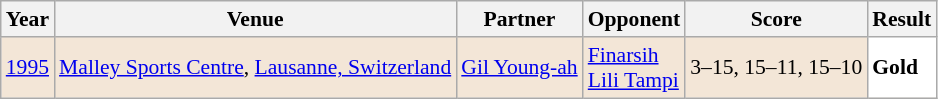<table class="sortable wikitable" style="font-size: 90%;">
<tr>
<th>Year</th>
<th>Venue</th>
<th>Partner</th>
<th>Opponent</th>
<th>Score</th>
<th>Result</th>
</tr>
<tr style="background:#F3E6D7">
<td align="center"><a href='#'>1995</a></td>
<td align="left"><a href='#'>Malley Sports Centre</a>, <a href='#'>Lausanne, Switzerland</a></td>
<td align="left"> <a href='#'>Gil Young-ah</a></td>
<td align="left"> <a href='#'>Finarsih</a> <br>  <a href='#'>Lili Tampi</a></td>
<td align="left">3–15, 15–11, 15–10</td>
<td style="text-align:left; background:white"> <strong>Gold</strong></td>
</tr>
</table>
